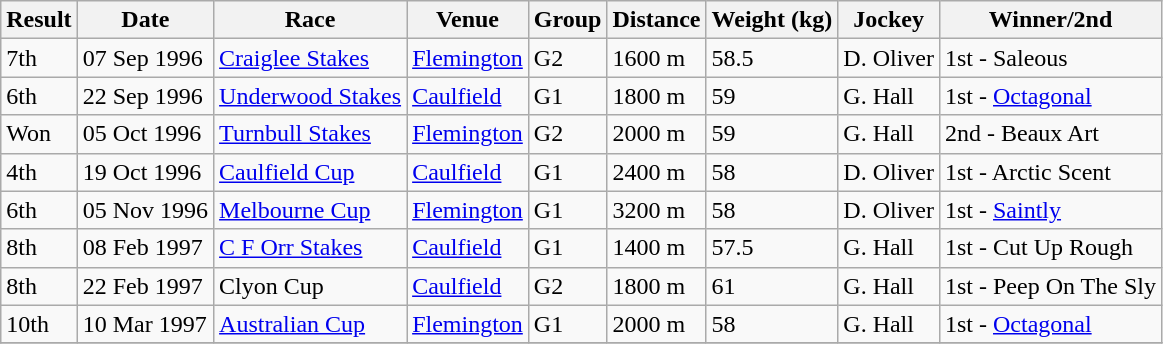<table class="wikitable">
<tr>
<th>Result</th>
<th>Date</th>
<th>Race</th>
<th>Venue</th>
<th>Group</th>
<th>Distance</th>
<th>Weight (kg)</th>
<th>Jockey</th>
<th>Winner/2nd</th>
</tr>
<tr>
<td>7th</td>
<td>07 Sep 1996</td>
<td><a href='#'>Craiglee Stakes</a></td>
<td><a href='#'>Flemington</a></td>
<td>G2</td>
<td>1600 m</td>
<td>58.5</td>
<td>D. Oliver</td>
<td>1st - Saleous</td>
</tr>
<tr>
<td>6th</td>
<td>22 Sep 1996</td>
<td><a href='#'>Underwood Stakes</a></td>
<td><a href='#'>Caulfield</a></td>
<td>G1</td>
<td>1800 m</td>
<td>59</td>
<td>G. Hall</td>
<td>1st - <a href='#'>Octagonal</a></td>
</tr>
<tr>
<td>Won</td>
<td>05 Oct 1996</td>
<td><a href='#'>Turnbull Stakes</a></td>
<td><a href='#'>Flemington</a></td>
<td>G2</td>
<td>2000 m</td>
<td>59</td>
<td>G. Hall</td>
<td>2nd - Beaux Art</td>
</tr>
<tr>
<td>4th</td>
<td>19 Oct 1996</td>
<td><a href='#'>Caulfield Cup</a></td>
<td><a href='#'>Caulfield</a></td>
<td>G1</td>
<td>2400 m</td>
<td>58</td>
<td>D. Oliver</td>
<td>1st - Arctic Scent</td>
</tr>
<tr>
<td>6th</td>
<td>05 Nov 1996</td>
<td><a href='#'>Melbourne Cup</a></td>
<td><a href='#'>Flemington</a></td>
<td>G1</td>
<td>3200 m</td>
<td>58</td>
<td>D. Oliver</td>
<td>1st - <a href='#'>Saintly</a></td>
</tr>
<tr>
<td>8th</td>
<td>08 Feb 1997</td>
<td><a href='#'>C F Orr Stakes</a></td>
<td><a href='#'>Caulfield</a></td>
<td>G1</td>
<td>1400 m</td>
<td>57.5</td>
<td>G. Hall</td>
<td>1st - Cut Up Rough</td>
</tr>
<tr>
<td>8th</td>
<td>22 Feb 1997</td>
<td>Clyon Cup</td>
<td><a href='#'>Caulfield</a></td>
<td>G2</td>
<td>1800 m</td>
<td>61</td>
<td>G. Hall</td>
<td>1st - Peep On The Sly</td>
</tr>
<tr>
<td>10th</td>
<td>10 Mar 1997</td>
<td><a href='#'>Australian Cup</a></td>
<td><a href='#'>Flemington</a></td>
<td>G1</td>
<td>2000 m</td>
<td>58</td>
<td>G. Hall</td>
<td>1st - <a href='#'>Octagonal</a></td>
</tr>
<tr>
</tr>
</table>
